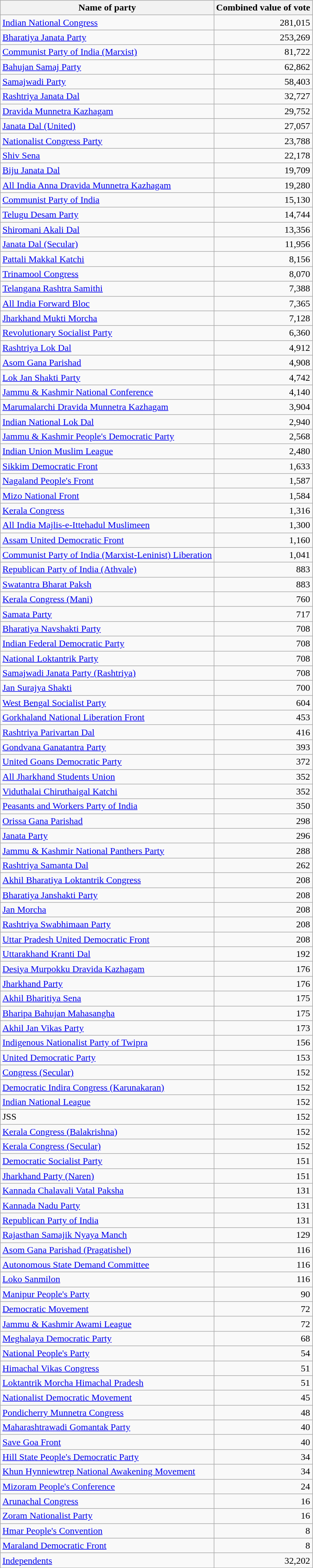<table class="wikitable sortable" style="text-align:right; width:150;">
<tr>
<th>Name of party</th>
<th>Combined value of vote</th>
</tr>
<tr>
<td align="left"><a href='#'>Indian National Congress</a></td>
<td>281,015</td>
</tr>
<tr>
<td align="left"><a href='#'>Bharatiya Janata Party</a></td>
<td>253,269</td>
</tr>
<tr>
<td align="left"><a href='#'>Communist Party of India (Marxist)</a></td>
<td>81,722</td>
</tr>
<tr>
<td align="left"><a href='#'>Bahujan Samaj Party</a></td>
<td>62,862</td>
</tr>
<tr>
<td align="left"><a href='#'>Samajwadi Party</a></td>
<td>58,403</td>
</tr>
<tr>
<td align="left"><a href='#'>Rashtriya Janata Dal</a></td>
<td>32,727</td>
</tr>
<tr>
<td align="left"><a href='#'>Dravida Munnetra Kazhagam</a></td>
<td>29,752</td>
</tr>
<tr>
<td align="left"><a href='#'>Janata Dal (United)</a></td>
<td>27,057</td>
</tr>
<tr>
<td align="left"><a href='#'>Nationalist Congress Party</a></td>
<td>23,788</td>
</tr>
<tr>
<td align="left"><a href='#'>Shiv Sena</a></td>
<td>22,178</td>
</tr>
<tr>
<td align="left"><a href='#'>Biju Janata Dal</a></td>
<td>19,709</td>
</tr>
<tr>
<td align="left"><a href='#'>All India Anna Dravida Munnetra Kazhagam</a></td>
<td>19,280</td>
</tr>
<tr>
<td align="left"><a href='#'>Communist Party of India</a></td>
<td>15,130</td>
</tr>
<tr>
<td align="left"><a href='#'>Telugu Desam Party</a></td>
<td>14,744</td>
</tr>
<tr>
<td align="left"><a href='#'>Shiromani Akali Dal</a></td>
<td>13,356</td>
</tr>
<tr>
<td align="left"><a href='#'>Janata Dal (Secular)</a></td>
<td>11,956</td>
</tr>
<tr>
<td align="left"><a href='#'>Pattali Makkal Katchi</a></td>
<td>8,156</td>
</tr>
<tr>
<td align="left"><a href='#'>Trinamool Congress</a></td>
<td>8,070</td>
</tr>
<tr>
<td align="left"><a href='#'>Telangana Rashtra Samithi</a></td>
<td>7,388</td>
</tr>
<tr>
<td align="left"><a href='#'>All India Forward Bloc</a></td>
<td>7,365</td>
</tr>
<tr>
<td align="left"><a href='#'>Jharkhand Mukti Morcha</a></td>
<td>7,128</td>
</tr>
<tr>
<td align="left"><a href='#'>Revolutionary Socialist Party</a></td>
<td>6,360</td>
</tr>
<tr>
<td align="left"><a href='#'>Rashtriya Lok Dal</a></td>
<td>4,912</td>
</tr>
<tr>
<td align="left"><a href='#'>Asom Gana Parishad</a></td>
<td>4,908</td>
</tr>
<tr>
<td align="left"><a href='#'>Lok Jan Shakti Party</a></td>
<td>4,742</td>
</tr>
<tr>
<td align="left"><a href='#'>Jammu & Kashmir National Conference</a></td>
<td>4,140</td>
</tr>
<tr>
<td align="left"><a href='#'>Marumalarchi Dravida Munnetra Kazhagam</a></td>
<td>3,904</td>
</tr>
<tr>
<td align="left"><a href='#'>Indian National Lok Dal</a></td>
<td>2,940</td>
</tr>
<tr>
<td align="left"><a href='#'>Jammu & Kashmir People's Democratic Party</a></td>
<td>2,568</td>
</tr>
<tr>
<td align="left"><a href='#'>Indian Union Muslim League</a></td>
<td>2,480</td>
</tr>
<tr>
<td align="left"><a href='#'>Sikkim Democratic Front</a></td>
<td>1,633</td>
</tr>
<tr>
<td align="left"><a href='#'>Nagaland People's Front</a></td>
<td>1,587</td>
</tr>
<tr>
<td align="left"><a href='#'>Mizo National Front</a></td>
<td>1,584</td>
</tr>
<tr>
<td align="left"><a href='#'>Kerala Congress</a></td>
<td>1,316</td>
</tr>
<tr>
<td align="left"><a href='#'>All India Majlis-e-Ittehadul Muslimeen</a></td>
<td>1,300</td>
</tr>
<tr>
<td align="left"><a href='#'>Assam United Democratic Front</a></td>
<td>1,160</td>
</tr>
<tr>
<td align="left"><a href='#'>Communist Party of India (Marxist-Leninist) Liberation</a></td>
<td>1,041</td>
</tr>
<tr>
<td align="left"><a href='#'>Republican Party of India (Athvale)</a></td>
<td>883</td>
</tr>
<tr>
<td align="left"><a href='#'>Swatantra Bharat Paksh</a></td>
<td>883</td>
</tr>
<tr>
<td align="left"><a href='#'>Kerala Congress (Mani)</a></td>
<td>760</td>
</tr>
<tr>
<td align="left"><a href='#'>Samata Party</a></td>
<td>717</td>
</tr>
<tr>
<td align="left"><a href='#'>Bharatiya Navshakti Party</a></td>
<td>708</td>
</tr>
<tr>
<td align="left"><a href='#'>Indian Federal Democratic Party</a></td>
<td>708</td>
</tr>
<tr>
<td align="left"><a href='#'>National Loktantrik Party</a></td>
<td>708</td>
</tr>
<tr>
<td align="left"><a href='#'>Samajwadi Janata Party (Rashtriya)</a></td>
<td>708</td>
</tr>
<tr>
<td align="left"><a href='#'>Jan Surajya Shakti</a></td>
<td>700</td>
</tr>
<tr>
<td align="left"><a href='#'>West Bengal Socialist Party</a></td>
<td>604</td>
</tr>
<tr>
<td align="left"><a href='#'>Gorkhaland National Liberation Front</a></td>
<td>453</td>
</tr>
<tr>
<td align="left"><a href='#'>Rashtriya Parivartan Dal</a></td>
<td>416</td>
</tr>
<tr>
<td align="left"><a href='#'>Gondvana Ganatantra Party</a></td>
<td>393</td>
</tr>
<tr>
<td align="left"><a href='#'>United Goans Democratic Party</a></td>
<td>372</td>
</tr>
<tr>
<td align="left"><a href='#'>All Jharkhand Students Union</a></td>
<td>352</td>
</tr>
<tr>
<td align="left"><a href='#'>Viduthalai Chiruthaigal Katchi</a></td>
<td>352</td>
</tr>
<tr>
<td align="left"><a href='#'>Peasants and Workers Party of India</a></td>
<td>350</td>
</tr>
<tr>
<td align="left"><a href='#'>Orissa Gana Parishad</a></td>
<td>298</td>
</tr>
<tr>
<td align="left"><a href='#'>Janata Party</a></td>
<td>296</td>
</tr>
<tr>
<td align="left"><a href='#'>Jammu & Kashmir National Panthers Party</a></td>
<td>288</td>
</tr>
<tr>
<td align="left"><a href='#'>Rashtriya Samanta Dal</a></td>
<td>262</td>
</tr>
<tr>
<td align="left"><a href='#'>Akhil Bharatiya Loktantrik Congress</a></td>
<td>208</td>
</tr>
<tr>
<td align="left"><a href='#'>Bharatiya Janshakti Party</a></td>
<td>208</td>
</tr>
<tr>
<td align="left"><a href='#'>Jan Morcha</a></td>
<td>208</td>
</tr>
<tr>
<td align="left"><a href='#'>Rashtriya Swabhimaan Party</a></td>
<td>208</td>
</tr>
<tr>
<td align="left"><a href='#'>Uttar Pradesh United Democratic Front</a></td>
<td>208</td>
</tr>
<tr>
<td align="left"><a href='#'>Uttarakhand Kranti Dal</a></td>
<td>192</td>
</tr>
<tr>
<td align="left"><a href='#'>Desiya Murpokku Dravida Kazhagam</a></td>
<td>176</td>
</tr>
<tr>
<td align="left"><a href='#'>Jharkhand Party</a></td>
<td>176</td>
</tr>
<tr>
<td align="left"><a href='#'>Akhil Bharitiya Sena</a></td>
<td>175</td>
</tr>
<tr>
<td align="left"><a href='#'>Bharipa Bahujan Mahasangha</a></td>
<td>175</td>
</tr>
<tr>
<td align="left"><a href='#'>Akhil Jan Vikas Party</a></td>
<td>173</td>
</tr>
<tr>
<td align="left"><a href='#'>Indigenous Nationalist Party of Twipra</a></td>
<td>156</td>
</tr>
<tr>
<td align="left"><a href='#'>United Democratic Party</a></td>
<td>153</td>
</tr>
<tr>
<td align="left"><a href='#'>Congress (Secular)</a></td>
<td>152</td>
</tr>
<tr>
<td align="left"><a href='#'>Democratic Indira Congress (Karunakaran)</a></td>
<td>152</td>
</tr>
<tr>
<td align="left"><a href='#'>Indian National League</a></td>
<td>152</td>
</tr>
<tr>
<td align="left">JSS</td>
<td>152</td>
</tr>
<tr>
<td align="left"><a href='#'>Kerala Congress (Balakrishna)</a></td>
<td>152</td>
</tr>
<tr>
<td align="left"><a href='#'>Kerala Congress (Secular)</a></td>
<td>152</td>
</tr>
<tr>
<td align="left"><a href='#'>Democratic Socialist Party</a></td>
<td>151</td>
</tr>
<tr>
<td align="left"><a href='#'>Jharkhand Party (Naren)</a></td>
<td>151</td>
</tr>
<tr>
<td align="left"><a href='#'>Kannada Chalavali Vatal Paksha</a></td>
<td>131</td>
</tr>
<tr>
<td align="left"><a href='#'>Kannada Nadu Party</a></td>
<td>131</td>
</tr>
<tr>
<td align="left"><a href='#'>Republican Party of India</a></td>
<td>131</td>
</tr>
<tr>
<td align="left"><a href='#'>Rajasthan Samajik Nyaya Manch</a></td>
<td>129</td>
</tr>
<tr>
<td align="left"><a href='#'>Asom Gana Parishad (Pragatishel)</a></td>
<td>116</td>
</tr>
<tr>
<td align="left"><a href='#'>Autonomous State Demand Committee</a></td>
<td>116</td>
</tr>
<tr>
<td align="left"><a href='#'>Loko Sanmilon</a></td>
<td>116</td>
</tr>
<tr>
<td align="left"><a href='#'>Manipur People's Party</a></td>
<td>90</td>
</tr>
<tr>
<td align="left"><a href='#'>Democratic Movement</a></td>
<td>72</td>
</tr>
<tr>
<td align="left"><a href='#'>Jammu & Kashmir Awami League</a></td>
<td>72</td>
</tr>
<tr>
<td align="left"><a href='#'>Meghalaya Democratic Party</a></td>
<td>68</td>
</tr>
<tr>
<td align="left"><a href='#'>National People's Party</a></td>
<td>54</td>
</tr>
<tr>
<td align="left"><a href='#'>Himachal Vikas Congress</a></td>
<td>51</td>
</tr>
<tr>
<td align="left"><a href='#'>Loktantrik Morcha Himachal Pradesh</a></td>
<td>51</td>
</tr>
<tr>
<td align="left"><a href='#'>Nationalist Democratic Movement</a></td>
<td>45</td>
</tr>
<tr>
<td align="left"><a href='#'>Pondicherry Munnetra Congress</a></td>
<td>48</td>
</tr>
<tr>
<td align="left"><a href='#'>Maharashtrawadi Gomantak Party</a></td>
<td>40</td>
</tr>
<tr>
<td align="left"><a href='#'>Save Goa Front</a></td>
<td>40</td>
</tr>
<tr>
<td align="left"><a href='#'>Hill State People's Democratic Party</a></td>
<td>34</td>
</tr>
<tr>
<td align="left"><a href='#'>Khun Hynniewtrep National Awakening Movement</a></td>
<td>34</td>
</tr>
<tr>
<td align="left"><a href='#'>Mizoram People's Conference</a></td>
<td>24</td>
</tr>
<tr>
<td align="left"><a href='#'>Arunachal Congress</a></td>
<td>16</td>
</tr>
<tr>
<td align="left"><a href='#'>Zoram Nationalist Party</a></td>
<td>16</td>
</tr>
<tr>
<td align="left"><a href='#'>Hmar People's Convention</a></td>
<td>8</td>
</tr>
<tr>
<td align="left"><a href='#'>Maraland Democratic Front</a></td>
<td>8</td>
</tr>
<tr>
<td align="left"><a href='#'>Independents</a></td>
<td>32,202</td>
</tr>
</table>
